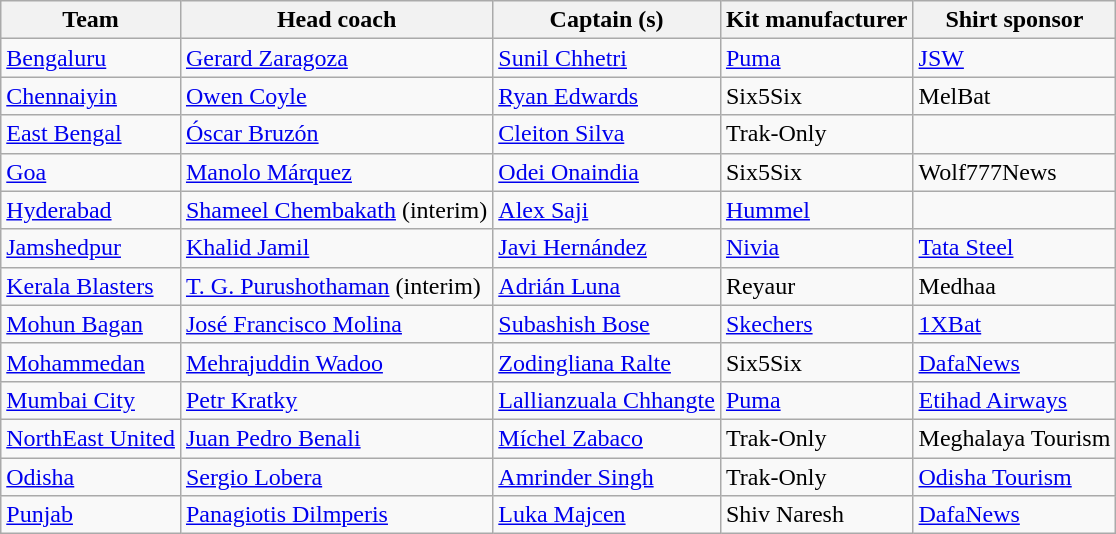<table class="wikitable sortable">
<tr>
<th>Team</th>
<th>Head coach</th>
<th>Captain (s)</th>
<th>Kit manufacturer</th>
<th>Shirt sponsor</th>
</tr>
<tr>
<td><a href='#'>Bengaluru</a></td>
<td> <a href='#'>Gerard Zaragoza</a></td>
<td> <a href='#'>Sunil Chhetri</a></td>
<td><a href='#'>Puma</a></td>
<td><a href='#'>JSW</a></td>
</tr>
<tr>
<td><a href='#'>Chennaiyin</a></td>
<td> <a href='#'>Owen Coyle</a></td>
<td> <a href='#'>Ryan Edwards</a></td>
<td>Six5Six</td>
<td>MelBat</td>
</tr>
<tr>
<td><a href='#'>East Bengal</a></td>
<td> <a href='#'>Óscar Bruzón</a></td>
<td> <a href='#'>Cleiton Silva</a></td>
<td>Trak-Only</td>
<td></td>
</tr>
<tr>
<td><a href='#'>Goa</a></td>
<td> <a href='#'>Manolo Márquez</a></td>
<td> <a href='#'>Odei Onaindia</a></td>
<td>Six5Six</td>
<td>Wolf777News</td>
</tr>
<tr>
<td><a href='#'>Hyderabad</a></td>
<td> <a href='#'>Shameel Chembakath</a> (interim)</td>
<td> <a href='#'>Alex Saji</a></td>
<td><a href='#'>Hummel</a></td>
<td></td>
</tr>
<tr>
<td><a href='#'>Jamshedpur</a></td>
<td> <a href='#'>Khalid Jamil</a></td>
<td> <a href='#'>Javi Hernández</a></td>
<td><a href='#'>Nivia</a></td>
<td><a href='#'>Tata Steel</a></td>
</tr>
<tr>
<td><a href='#'>Kerala Blasters</a></td>
<td> <a href='#'>T. G. Purushothaman</a> (interim)</td>
<td> <a href='#'>Adrián Luna</a></td>
<td>Reyaur</td>
<td>Medhaa</td>
</tr>
<tr>
<td><a href='#'>Mohun Bagan</a></td>
<td> <a href='#'>José Francisco Molina</a></td>
<td> <a href='#'>Subashish Bose</a></td>
<td><a href='#'>Skechers</a></td>
<td><a href='#'>1XBat</a></td>
</tr>
<tr>
<td><a href='#'>Mohammedan</a></td>
<td> <a href='#'>Mehrajuddin Wadoo</a></td>
<td> <a href='#'>Zodingliana Ralte</a></td>
<td>Six5Six</td>
<td><a href='#'>DafaNews</a></td>
</tr>
<tr>
<td><a href='#'>Mumbai City</a></td>
<td> <a href='#'>Petr Kratky</a></td>
<td> <a href='#'>Lallianzuala Chhangte</a></td>
<td><a href='#'>Puma</a></td>
<td><a href='#'>Etihad Airways</a></td>
</tr>
<tr>
<td><a href='#'>NorthEast United</a></td>
<td> <a href='#'>Juan Pedro Benali</a></td>
<td> <a href='#'>Míchel Zabaco</a></td>
<td>Trak-Only</td>
<td>Meghalaya Tourism</td>
</tr>
<tr>
<td><a href='#'>Odisha</a></td>
<td> <a href='#'>Sergio Lobera</a></td>
<td> <a href='#'>Amrinder Singh</a></td>
<td>Trak-Only</td>
<td><a href='#'>Odisha Tourism</a></td>
</tr>
<tr>
<td><a href='#'>Punjab</a></td>
<td> <a href='#'>Panagiotis Dilmperis</a></td>
<td> <a href='#'>Luka Majcen</a></td>
<td>Shiv Naresh</td>
<td><a href='#'>DafaNews</a></td>
</tr>
</table>
